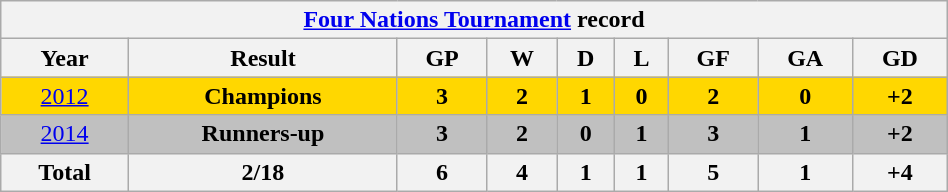<table class="wikitable" style="text-align: center; width:50%;">
<tr style="background:;">
<th colspan=9> <a href='#'>Four Nations Tournament</a> record</th>
</tr>
<tr>
<th>Year</th>
<th>Result</th>
<th>GP</th>
<th>W</th>
<th>D</th>
<th>L</th>
<th>GF</th>
<th>GA</th>
<th>GD</th>
</tr>
<tr bgcolor=gold>
<td><a href='#'>2012</a></td>
<td><strong>Champions</strong></td>
<td><strong>3</strong></td>
<td><strong>2</strong></td>
<td><strong>1</strong></td>
<td><strong>0</strong></td>
<td><strong>2</strong></td>
<td><strong>0</strong></td>
<td><strong>+2</strong></td>
</tr>
<tr bgcolor=silver>
<td><a href='#'>2014</a></td>
<td><strong>Runners-up</strong></td>
<td><strong>3</strong></td>
<td><strong>2</strong></td>
<td><strong>0</strong></td>
<td><strong>1</strong></td>
<td><strong>3</strong></td>
<td><strong>1</strong></td>
<td><strong>+2</strong></td>
</tr>
<tr>
<th><strong>Total</strong></th>
<th><strong>2/18</strong></th>
<th><strong>6</strong></th>
<th><strong>4</strong></th>
<th><strong>1</strong></th>
<th><strong>1</strong></th>
<th><strong>5</strong></th>
<th><strong>1</strong></th>
<th><strong>+4</strong></th>
</tr>
</table>
